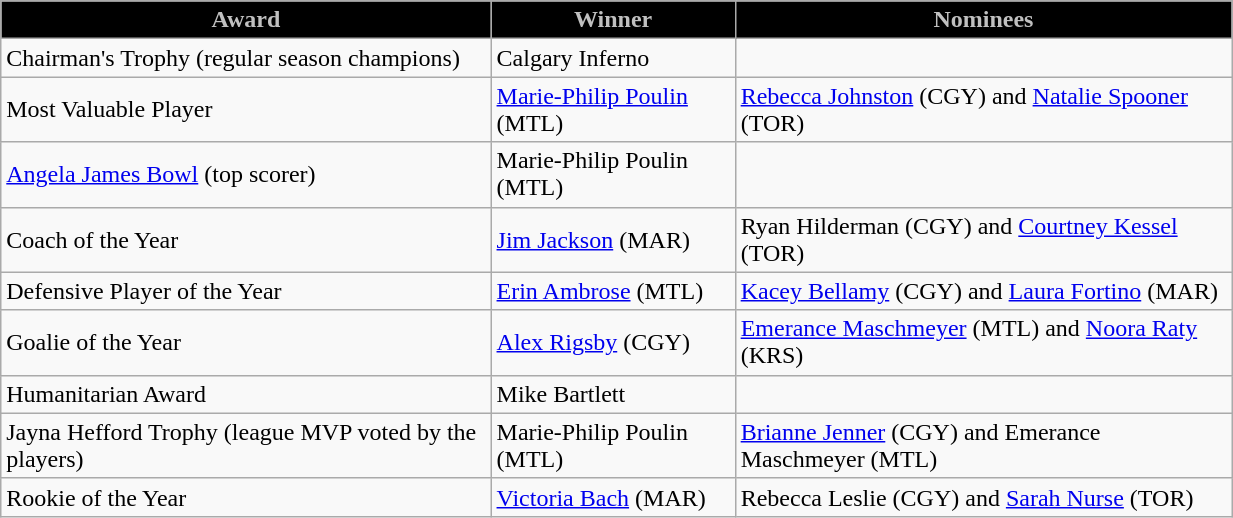<table class="wikitable" width="65%">
<tr align="center"  style="background:black;color:silver;">
<td><strong>Award</strong></td>
<td><strong>Winner</strong></td>
<td><strong>Nominees</strong></td>
</tr>
<tr>
<td>Chairman's Trophy (regular season champions)</td>
<td>Calgary Inferno</td>
<td></td>
</tr>
<tr>
<td>Most Valuable Player</td>
<td><a href='#'>Marie-Philip Poulin</a> (MTL)</td>
<td><a href='#'>Rebecca Johnston</a> (CGY) and <a href='#'>Natalie Spooner</a> (TOR)</td>
</tr>
<tr>
<td><a href='#'>Angela James Bowl</a> (top scorer)</td>
<td>Marie-Philip Poulin (MTL)</td>
<td></td>
</tr>
<tr>
<td>Coach of the Year</td>
<td><a href='#'>Jim Jackson</a> (MAR)</td>
<td>Ryan Hilderman (CGY) and <a href='#'>Courtney Kessel</a> (TOR)</td>
</tr>
<tr>
<td>Defensive Player of the Year</td>
<td><a href='#'>Erin Ambrose</a> (MTL)</td>
<td><a href='#'>Kacey Bellamy</a> (CGY) and <a href='#'>Laura Fortino</a> (MAR)</td>
</tr>
<tr>
<td>Goalie of the Year</td>
<td><a href='#'>Alex Rigsby</a> (CGY)</td>
<td><a href='#'>Emerance Maschmeyer</a> (MTL) and <a href='#'>Noora Raty</a> (KRS)</td>
</tr>
<tr>
<td>Humanitarian Award</td>
<td>Mike Bartlett</td>
<td></td>
</tr>
<tr>
<td>Jayna Hefford Trophy (league MVP voted by the players)</td>
<td>Marie-Philip Poulin (MTL)</td>
<td><a href='#'>Brianne Jenner</a> (CGY) and Emerance Maschmeyer (MTL)</td>
</tr>
<tr>
<td>Rookie of the Year</td>
<td><a href='#'>Victoria Bach</a> (MAR)</td>
<td>Rebecca Leslie (CGY) and <a href='#'>Sarah Nurse</a> (TOR)</td>
</tr>
</table>
